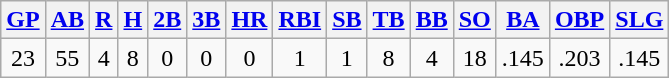<table class="wikitable">
<tr>
<th><a href='#'>GP</a></th>
<th><a href='#'>AB</a></th>
<th><a href='#'>R</a></th>
<th><a href='#'>H</a></th>
<th><a href='#'>2B</a></th>
<th><a href='#'>3B</a></th>
<th><a href='#'>HR</a></th>
<th><a href='#'>RBI</a></th>
<th><a href='#'>SB</a></th>
<th><a href='#'>TB</a></th>
<th><a href='#'>BB</a></th>
<th><a href='#'>SO</a></th>
<th><a href='#'>BA</a></th>
<th><a href='#'>OBP</a></th>
<th><a href='#'>SLG</a></th>
</tr>
<tr align=center>
<td>23</td>
<td>55</td>
<td>4</td>
<td>8</td>
<td>0</td>
<td>0</td>
<td>0</td>
<td>1</td>
<td>1</td>
<td>8</td>
<td>4</td>
<td>18</td>
<td>.145</td>
<td>.203</td>
<td>.145</td>
</tr>
</table>
